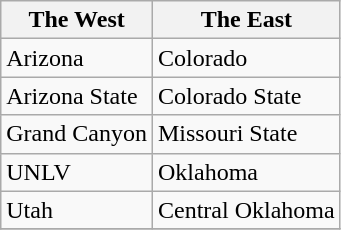<table class="wikitable">
<tr>
<th>The West</th>
<th>The East</th>
</tr>
<tr>
<td>Arizona</td>
<td>Colorado</td>
</tr>
<tr>
<td>Arizona State</td>
<td>Colorado State</td>
</tr>
<tr>
<td>Grand Canyon</td>
<td>Missouri State</td>
</tr>
<tr>
<td>UNLV</td>
<td>Oklahoma</td>
</tr>
<tr>
<td>Utah</td>
<td>Central Oklahoma</td>
</tr>
<tr>
</tr>
</table>
